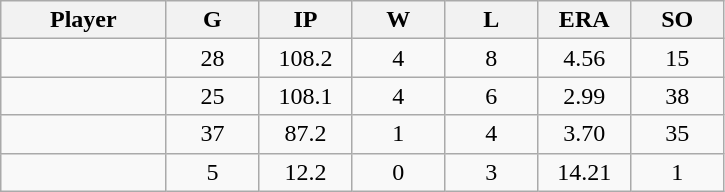<table class="wikitable sortable">
<tr>
<th bgcolor="#DDDDFF" width="16%">Player</th>
<th bgcolor="#DDDDFF" width="9%">G</th>
<th bgcolor="#DDDDFF" width="9%">IP</th>
<th bgcolor="#DDDDFF" width="9%">W</th>
<th bgcolor="#DDDDFF" width="9%">L</th>
<th bgcolor="#DDDDFF" width="9%">ERA</th>
<th bgcolor="#DDDDFF" width="9%">SO</th>
</tr>
<tr align="center">
<td></td>
<td>28</td>
<td>108.2</td>
<td>4</td>
<td>8</td>
<td>4.56</td>
<td>15</td>
</tr>
<tr align="center">
<td></td>
<td>25</td>
<td>108.1</td>
<td>4</td>
<td>6</td>
<td>2.99</td>
<td>38</td>
</tr>
<tr align="center">
<td></td>
<td>37</td>
<td>87.2</td>
<td>1</td>
<td>4</td>
<td>3.70</td>
<td>35</td>
</tr>
<tr align="center">
<td></td>
<td>5</td>
<td>12.2</td>
<td>0</td>
<td>3</td>
<td>14.21</td>
<td>1</td>
</tr>
</table>
